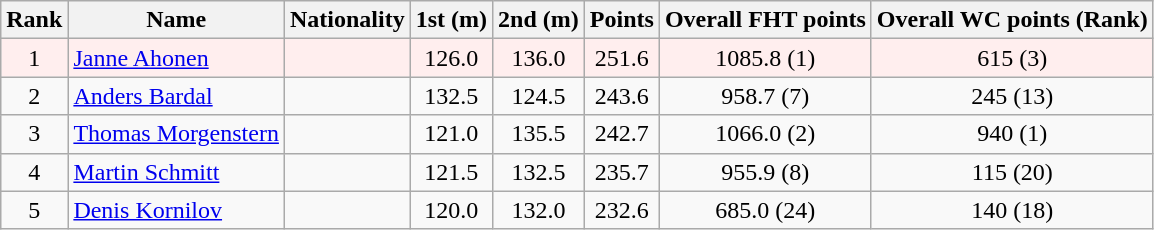<table class="wikitable">
<tr>
<th align=Center>Rank</th>
<th>Name</th>
<th>Nationality</th>
<th align=Center>1st (m)</th>
<th>2nd (m)</th>
<th>Points</th>
<th>Overall FHT points</th>
<th>Overall WC points (Rank)</th>
</tr>
<tr style="background:#ffeeee;">
<td align=center>1</td>
<td align=left><a href='#'>Janne Ahonen</a></td>
<td align=left></td>
<td align=center>126.0</td>
<td align=center>136.0</td>
<td align=center>251.6</td>
<td align=center>1085.8 (1)</td>
<td align=center>615  (3)</td>
</tr>
<tr>
<td align=center>2</td>
<td align=left><a href='#'>Anders Bardal</a></td>
<td align=left></td>
<td align=center>132.5</td>
<td align=center>124.5</td>
<td align=center>243.6</td>
<td align=center>958.7 (7)</td>
<td align=center>245  (13)</td>
</tr>
<tr>
<td align=center>3</td>
<td align=left><a href='#'>Thomas Morgenstern</a></td>
<td align=left></td>
<td align=center>121.0</td>
<td align=center>135.5</td>
<td align=center>242.7</td>
<td align=center>1066.0 (2)</td>
<td align=center>940 (1)</td>
</tr>
<tr>
<td align=center>4</td>
<td align=left><a href='#'>Martin Schmitt</a></td>
<td align=left></td>
<td align=center>121.5</td>
<td align=center>132.5</td>
<td align=center>235.7</td>
<td align=center>955.9 (8)</td>
<td align=center>115 (20)</td>
</tr>
<tr>
<td align=center>5</td>
<td align=left><a href='#'>Denis Kornilov</a></td>
<td align=left></td>
<td align=center>120.0</td>
<td align=center>132.0</td>
<td align=center>232.6</td>
<td align=center>685.0 (24)</td>
<td align=center>140 (18)</td>
</tr>
</table>
